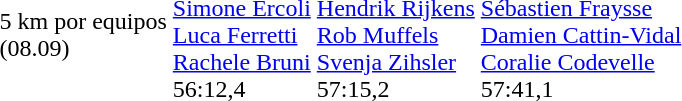<table>
<tr>
<td>5 km por equipos <br> (08.09)</td>
<td><br> <a href='#'>Simone Ercoli</a><br><a href='#'>Luca Ferretti</a><br><a href='#'>Rachele Bruni</a><br> 56:12,4</td>
<td><br> <a href='#'>Hendrik Rijkens</a><br><a href='#'>Rob Muffels</a><br><a href='#'>Svenja Zihsler</a><br> 57:15,2</td>
<td><br> <a href='#'>Sébastien Fraysse</a><br><a href='#'>Damien Cattin-Vidal</a><br><a href='#'>Coralie Codevelle</a><br> 57:41,1</td>
</tr>
</table>
